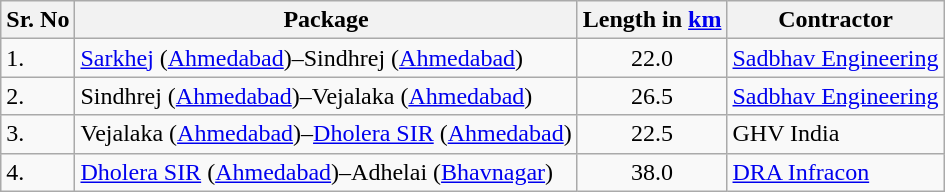<table class=wikitable>
<tr>
<th>Sr.  No</th>
<th>Package</th>
<th>Length in <a href='#'>km</a></th>
<th>Contractor</th>
</tr>
<tr>
<td>1.</td>
<td><a href='#'>Sarkhej</a> (<a href='#'>Ahmedabad</a>)–Sindhrej (<a href='#'>Ahmedabad</a>)</td>
<td style="text-align:center;">22.0</td>
<td><a href='#'>Sadbhav Engineering</a></td>
</tr>
<tr>
<td>2.</td>
<td>Sindhrej (<a href='#'>Ahmedabad</a>)–Vejalaka (<a href='#'>Ahmedabad</a>)</td>
<td style="text-align:center;">26.5</td>
<td><a href='#'>Sadbhav Engineering</a></td>
</tr>
<tr>
<td>3.</td>
<td>Vejalaka (<a href='#'>Ahmedabad</a>)–<a href='#'>Dholera SIR</a> (<a href='#'>Ahmedabad</a>)</td>
<td style="text-align:center;">22.5</td>
<td>GHV India</td>
</tr>
<tr>
<td>4.</td>
<td><a href='#'>Dholera SIR</a> (<a href='#'>Ahmedabad</a>)–Adhelai (<a href='#'>Bhavnagar</a>)</td>
<td style="text-align:center;">38.0</td>
<td><a href='#'>DRA Infracon</a></td>
</tr>
</table>
